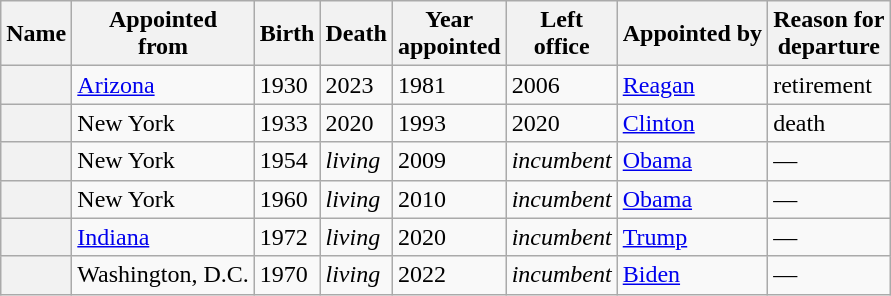<table class="wikitable sortable collapsible plainrowheaders" border="1">
<tr>
<th scope="col">Name</th>
<th scope="col">Appointed<br>from</th>
<th scope="col">Birth</th>
<th scope="col">Death</th>
<th scope="col">Year<br>appointed</th>
<th scope="col">Left<br>office</th>
<th scope="col">Appointed by</th>
<th scope="col">Reason for<br>departure</th>
</tr>
<tr>
<th scope="row"></th>
<td><a href='#'>Arizona</a></td>
<td>1930</td>
<td>2023</td>
<td>1981</td>
<td>2006</td>
<td><a href='#'>Reagan</a></td>
<td>retirement</td>
</tr>
<tr>
<th scope="row"></th>
<td>New York</td>
<td>1933</td>
<td>2020</td>
<td>1993</td>
<td>2020</td>
<td><a href='#'>Clinton</a></td>
<td>death</td>
</tr>
<tr>
<th scope="row"></th>
<td>New York</td>
<td>1954</td>
<td><em>living</em></td>
<td>2009</td>
<td><em>incumbent</em></td>
<td><a href='#'>Obama</a></td>
<td>—</td>
</tr>
<tr>
<th scope="row"></th>
<td>New York</td>
<td>1960</td>
<td><em>living</em></td>
<td>2010</td>
<td><em>incumbent</em></td>
<td><a href='#'>Obama</a></td>
<td>—</td>
</tr>
<tr>
<th scope="row"></th>
<td><a href='#'>Indiana</a></td>
<td>1972</td>
<td><em>living</em></td>
<td>2020</td>
<td><em>incumbent</em></td>
<td><a href='#'>Trump</a></td>
<td>—</td>
</tr>
<tr>
<th scope="row"></th>
<td>Washington, D.C.</td>
<td>1970</td>
<td><em>living</em></td>
<td>2022</td>
<td><em>incumbent</em></td>
<td><a href='#'>Biden</a></td>
<td>—</td>
</tr>
</table>
